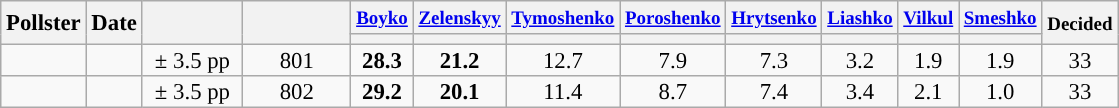<table class="wikitable" style="text-align:center;font-size:95%;line-height:14px;">
<tr>
<th rowspan=2>Pollster</th>
<th rowspan=2>Date</th>
<th style="width:60px;" class=unsortable rowspan=2></th>
<th style="width:65px;" class=unsortable rowspan=2></th>
<th> <small><a href='#'>Boyko</a></small><br></th>
<th><small><a href='#'>Zelenskyy</a></small><br></th>
<th><small><a href='#'>Tymoshenko</a></small><br></th>
<th> <small><a href='#'>Poroshenko</a></small><br></th>
<th><small><a href='#'>Hrytsenko</a></small><br></th>
<th><small><a href='#'>Liashko</a></small><br></th>
<th><small><a href='#'>Vilkul</a></small><br></th>
<th><small><a href='#'>Smeshko</a></small><br></th>
<th rowspan=2><small>Decided</small></th>
</tr>
<tr>
<th style="background:"></th>
<th style="background:"></th>
<th style="background:"></th>
<th style="background:"></th>
<th style="background:"></th>
<th style="background:"></th>
<th style="background:"></th>
<th style="background:"></th>
</tr>
<tr>
<td> </td>
<td></td>
<td>± 3.5 pp</td>
<td>801</td>
<td style="background-color:#"><strong>28.3</strong></td>
<td style="background-color:#"><strong>21.2</strong></td>
<td>12.7</td>
<td>7.9</td>
<td>7.3</td>
<td>3.2</td>
<td>1.9</td>
<td>1.9</td>
<td>33</td>
</tr>
<tr>
<td> </td>
<td></td>
<td>± 3.5 pp</td>
<td>802</td>
<td style="background-color:#"><strong>29.2</strong></td>
<td style="background-color:#"><strong>20.1</strong></td>
<td>11.4</td>
<td>8.7</td>
<td>7.4</td>
<td>3.4</td>
<td>2.1</td>
<td>1.0</td>
<td>33</td>
</tr>
</table>
